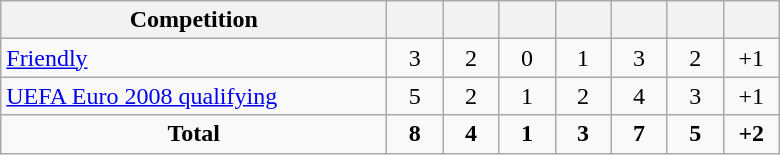<table class="wikitable" style="text-align: center;">
<tr>
<th width=250>Competition</th>
<th width=30></th>
<th width=30></th>
<th width=30></th>
<th width=30></th>
<th width=30></th>
<th width=30></th>
<th width=30></th>
</tr>
<tr>
<td align=left><a href='#'>Friendly</a></td>
<td>3</td>
<td>2</td>
<td>0</td>
<td>1</td>
<td>3</td>
<td>2</td>
<td>+1</td>
</tr>
<tr>
<td align=left><a href='#'>UEFA Euro 2008 qualifying</a></td>
<td>5</td>
<td>2</td>
<td>1</td>
<td>2</td>
<td>4</td>
<td>3</td>
<td>+1</td>
</tr>
<tr>
<td><strong>Total</strong></td>
<td><strong>8</strong></td>
<td><strong>4</strong></td>
<td><strong>1</strong></td>
<td><strong>3</strong></td>
<td><strong>7</strong></td>
<td><strong>5</strong></td>
<td><strong>+2</strong></td>
</tr>
</table>
